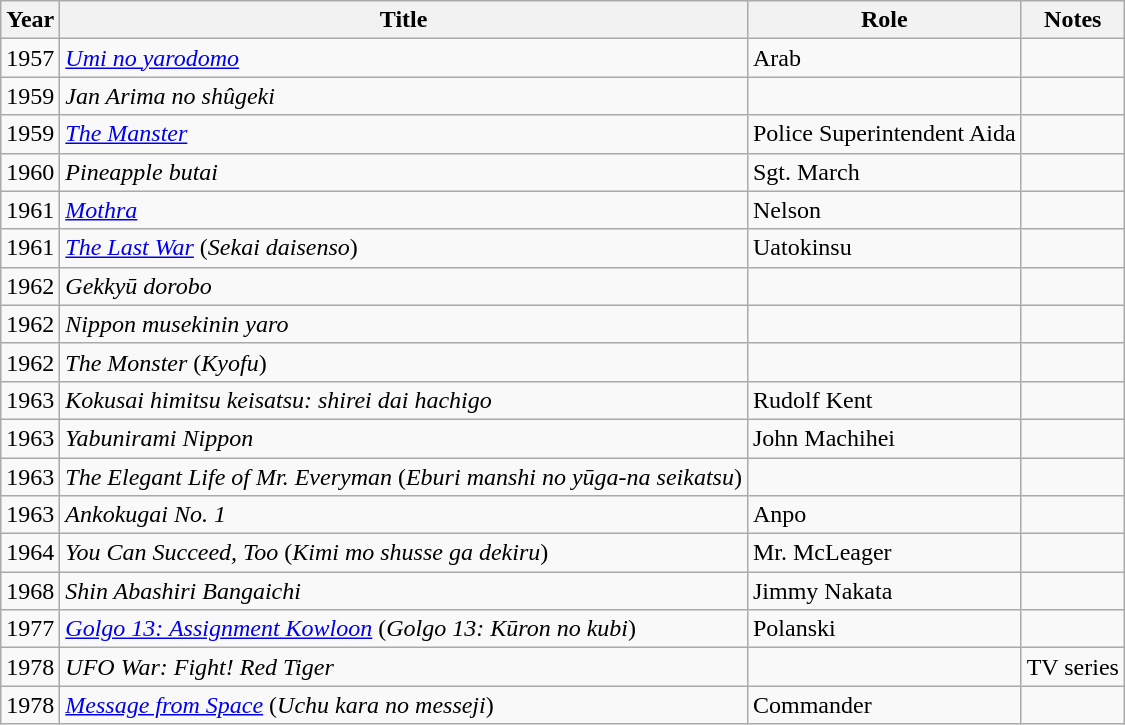<table class="wikitable">
<tr>
<th>Year</th>
<th>Title</th>
<th>Role</th>
<th>Notes</th>
</tr>
<tr>
<td>1957</td>
<td><em><a href='#'>Umi no yarodomo</a></em></td>
<td>Arab</td>
<td></td>
</tr>
<tr>
<td>1959</td>
<td><em>Jan Arima no shûgeki</em></td>
<td></td>
<td></td>
</tr>
<tr>
<td>1959</td>
<td><em><a href='#'>The Manster</a></em></td>
<td>Police Superintendent Aida</td>
<td></td>
</tr>
<tr>
<td>1960</td>
<td><em>Pineapple butai</em></td>
<td>Sgt. March</td>
<td></td>
</tr>
<tr>
<td>1961</td>
<td><em><a href='#'>Mothra</a></em></td>
<td>Nelson</td>
<td></td>
</tr>
<tr>
<td>1961</td>
<td><em><a href='#'>The Last War</a></em> (<em>Sekai daisenso</em>)</td>
<td>Uatokinsu</td>
<td></td>
</tr>
<tr>
<td>1962</td>
<td><em>Gekkyū dorobo</em></td>
<td></td>
<td></td>
</tr>
<tr>
<td>1962</td>
<td><em>Nippon musekinin yaro</em></td>
<td></td>
<td></td>
</tr>
<tr>
<td>1962</td>
<td><em>The Monster</em> (<em>Kyofu</em>)</td>
<td></td>
<td></td>
</tr>
<tr>
<td>1963</td>
<td><em>Kokusai himitsu keisatsu: shirei dai hachigo</em></td>
<td>Rudolf Kent</td>
<td></td>
</tr>
<tr>
<td>1963</td>
<td><em>Yabunirami Nippon</em></td>
<td>John Machihei</td>
<td></td>
</tr>
<tr>
<td>1963</td>
<td><em>The Elegant Life of Mr. Everyman</em> (<em>Eburi manshi no yūga-na seikatsu</em>)</td>
<td></td>
<td></td>
</tr>
<tr>
<td>1963</td>
<td><em>Ankokugai No. 1</em></td>
<td>Anpo</td>
<td></td>
</tr>
<tr>
<td>1964</td>
<td><em>You Can Succeed, Too</em> (<em>Kimi mo shusse ga dekiru</em>)</td>
<td>Mr. McLeager</td>
<td></td>
</tr>
<tr>
<td>1968</td>
<td><em>Shin Abashiri Bangaichi</em></td>
<td>Jimmy Nakata</td>
<td></td>
</tr>
<tr>
<td>1977</td>
<td><em><a href='#'>Golgo 13: Assignment Kowloon</a></em> (<em>Golgo 13: Kūron no kubi</em>)</td>
<td>Polanski</td>
<td></td>
</tr>
<tr>
<td>1978</td>
<td><em>UFO War: Fight! Red Tiger</em></td>
<td></td>
<td>TV series</td>
</tr>
<tr>
<td>1978</td>
<td><em><a href='#'>Message from Space</a></em> (<em>Uchu kara no messeji</em>)</td>
<td>Commander</td>
<td></td>
</tr>
</table>
